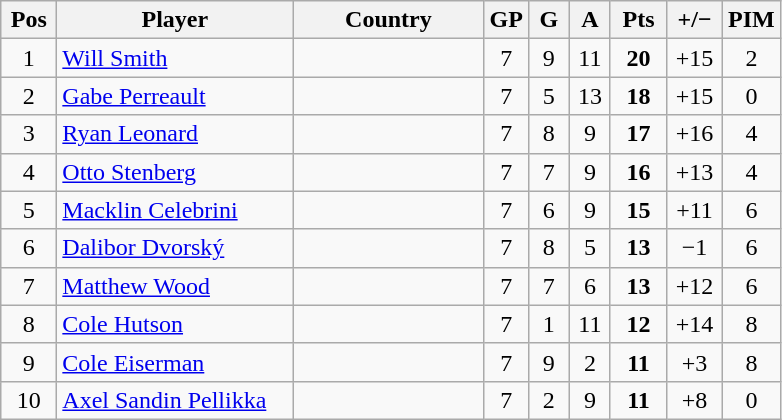<table class="wikitable sortable" style="text-align: center;">
<tr>
<th width=30>Pos</th>
<th width=150>Player</th>
<th width=120>Country</th>
<th width=20>GP</th>
<th width=20>G</th>
<th width=20>A</th>
<th width=30>Pts</th>
<th width=30>+/−</th>
<th width=30>PIM</th>
</tr>
<tr>
<td>1</td>
<td align=left><a href='#'>Will Smith</a></td>
<td align=left></td>
<td>7</td>
<td>9</td>
<td>11</td>
<td><strong>20</strong></td>
<td>+15</td>
<td>2</td>
</tr>
<tr>
<td>2</td>
<td align=left><a href='#'>Gabe Perreault</a></td>
<td align=left></td>
<td>7</td>
<td>5</td>
<td>13</td>
<td><strong>18</strong></td>
<td>+15</td>
<td>0</td>
</tr>
<tr>
<td>3</td>
<td align=left><a href='#'>Ryan Leonard</a></td>
<td align=left></td>
<td>7</td>
<td>8</td>
<td>9</td>
<td><strong>17</strong></td>
<td>+16</td>
<td>4</td>
</tr>
<tr>
<td>4</td>
<td align=left><a href='#'>Otto Stenberg</a></td>
<td align=left></td>
<td>7</td>
<td>7</td>
<td>9</td>
<td><strong>16</strong></td>
<td>+13</td>
<td>4</td>
</tr>
<tr>
<td>5</td>
<td align=left><a href='#'>Macklin Celebrini</a></td>
<td align=left></td>
<td>7</td>
<td>6</td>
<td>9</td>
<td><strong>15</strong></td>
<td>+11</td>
<td>6</td>
</tr>
<tr>
<td>6</td>
<td align=left><a href='#'>Dalibor Dvorský</a></td>
<td align=left></td>
<td>7</td>
<td>8</td>
<td>5</td>
<td><strong>13</strong></td>
<td>−1</td>
<td>6</td>
</tr>
<tr>
<td>7</td>
<td align=left><a href='#'>Matthew Wood</a></td>
<td align=left></td>
<td>7</td>
<td>7</td>
<td>6</td>
<td><strong>13</strong></td>
<td>+12</td>
<td>6</td>
</tr>
<tr>
<td>8</td>
<td align=left><a href='#'>Cole Hutson</a></td>
<td align=left></td>
<td>7</td>
<td>1</td>
<td>11</td>
<td><strong>12</strong></td>
<td>+14</td>
<td>8</td>
</tr>
<tr>
<td>9</td>
<td align=left><a href='#'>Cole Eiserman</a></td>
<td align=left></td>
<td>7</td>
<td>9</td>
<td>2</td>
<td><strong>11</strong></td>
<td>+3</td>
<td>8</td>
</tr>
<tr>
<td>10</td>
<td align=left><a href='#'>Axel Sandin Pellikka</a></td>
<td align=left></td>
<td>7</td>
<td>2</td>
<td>9</td>
<td><strong>11</strong></td>
<td>+8</td>
<td>0</td>
</tr>
</table>
